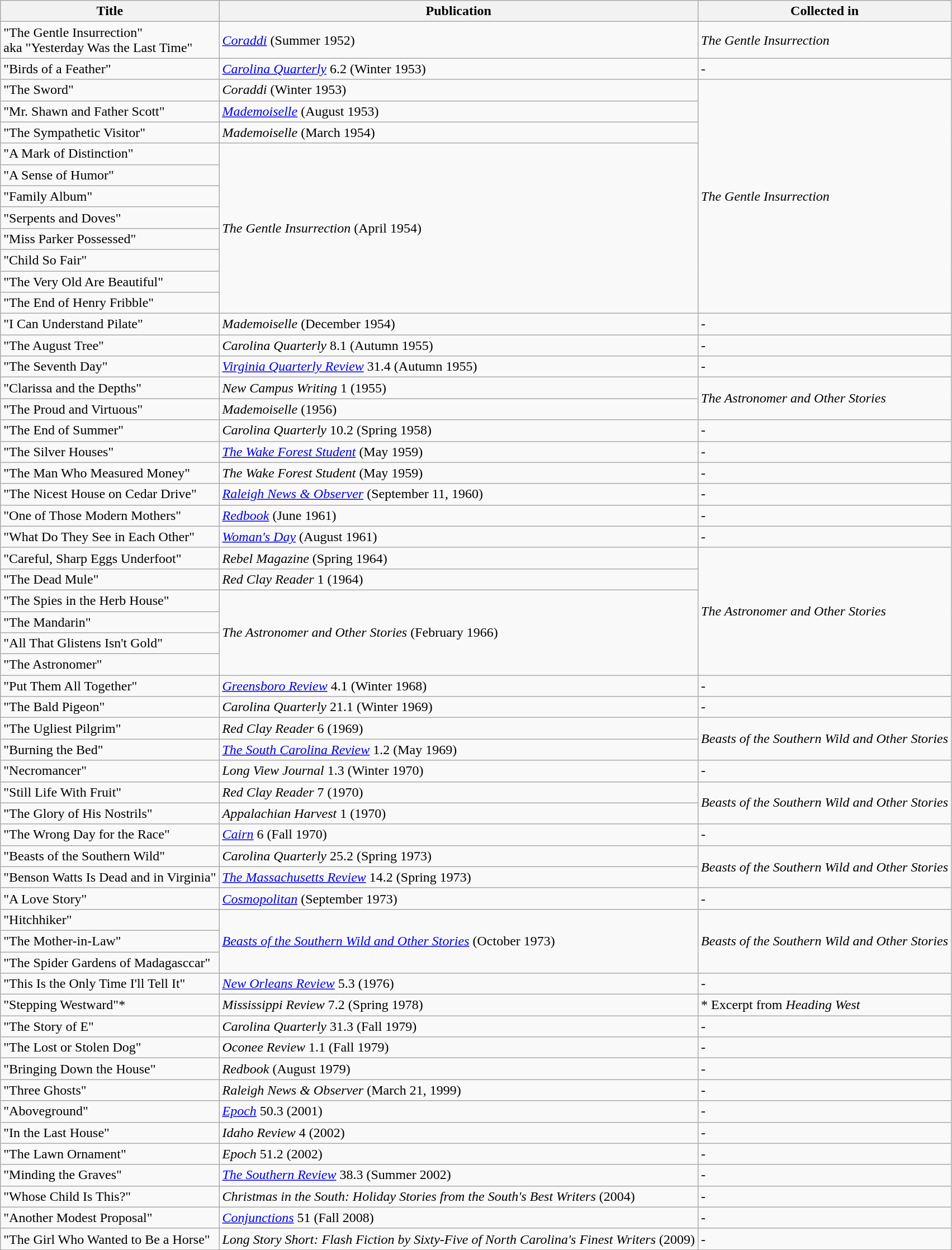<table class="wikitable">
<tr>
<th>Title</th>
<th>Publication</th>
<th>Collected in</th>
</tr>
<tr>
<td>"The Gentle Insurrection"<br>aka "Yesterday Was the Last Time"</td>
<td><em><a href='#'>Coraddi</a></em> (Summer 1952)</td>
<td><em>The Gentle Insurrection</em></td>
</tr>
<tr>
<td>"Birds of a Feather"</td>
<td><em><a href='#'>Carolina Quarterly</a></em> 6.2 (Winter 1953)</td>
<td>-</td>
</tr>
<tr>
<td>"The Sword"</td>
<td><em>Coraddi</em> (Winter 1953)</td>
<td rowspan=11><em>The Gentle Insurrection</em></td>
</tr>
<tr>
<td>"Mr. Shawn and Father Scott"</td>
<td><em><a href='#'>Mademoiselle</a></em> (August 1953)</td>
</tr>
<tr>
<td>"The Sympathetic Visitor"</td>
<td><em>Mademoiselle</em> (March 1954)</td>
</tr>
<tr>
<td>"A Mark of Distinction"</td>
<td rowspan=8><em>The Gentle Insurrection</em> (April 1954)</td>
</tr>
<tr>
<td>"A Sense of Humor"</td>
</tr>
<tr>
<td>"Family Album"</td>
</tr>
<tr>
<td>"Serpents and Doves"</td>
</tr>
<tr>
<td>"Miss Parker Possessed"</td>
</tr>
<tr>
<td>"Child So Fair"</td>
</tr>
<tr>
<td>"The Very Old Are Beautiful"</td>
</tr>
<tr>
<td>"The End of Henry Fribble"</td>
</tr>
<tr>
<td>"I Can Understand Pilate"</td>
<td><em>Mademoiselle</em> (December 1954)</td>
<td>-</td>
</tr>
<tr>
<td>"The August Tree"</td>
<td><em>Carolina Quarterly</em> 8.1 (Autumn 1955)</td>
<td>-</td>
</tr>
<tr>
<td>"The Seventh Day"</td>
<td><em><a href='#'>Virginia Quarterly Review</a></em> 31.4 (Autumn 1955)</td>
<td>-</td>
</tr>
<tr>
<td>"Clarissa and the Depths"</td>
<td><em>New Campus Writing</em> 1 (1955)</td>
<td rowspan=2><em>The Astronomer and Other Stories</em></td>
</tr>
<tr>
<td>"The Proud and Virtuous"</td>
<td><em>Mademoiselle</em> (1956)</td>
</tr>
<tr>
<td>"The End of Summer"</td>
<td><em>Carolina Quarterly</em> 10.2 (Spring 1958)</td>
<td>-</td>
</tr>
<tr>
<td>"The Silver Houses"</td>
<td><em><a href='#'>The Wake Forest Student</a></em> (May 1959)</td>
<td>-</td>
</tr>
<tr>
<td>"The Man Who Measured Money"</td>
<td><em>The Wake Forest Student</em> (May 1959)</td>
<td>-</td>
</tr>
<tr>
<td>"The Nicest House on Cedar Drive"</td>
<td><em><a href='#'>Raleigh News & Observer</a></em> (September 11, 1960)</td>
<td>-</td>
</tr>
<tr>
<td>"One of Those Modern Mothers"</td>
<td><em><a href='#'>Redbook</a></em> (June 1961)</td>
<td>-</td>
</tr>
<tr>
<td>"What Do They See in Each Other"</td>
<td><em><a href='#'>Woman's Day</a></em> (August 1961)</td>
<td>-</td>
</tr>
<tr>
<td>"Careful, Sharp Eggs Underfoot"</td>
<td><em>Rebel Magazine</em> (Spring 1964)</td>
<td rowspan=6><em>The Astronomer and Other Stories</em></td>
</tr>
<tr>
<td>"The Dead Mule"</td>
<td><em>Red Clay Reader</em> 1 (1964)</td>
</tr>
<tr>
<td>"The Spies in the Herb House"</td>
<td rowspan=4><em>The Astronomer and Other Stories</em> (February 1966)</td>
</tr>
<tr>
<td>"The Mandarin"</td>
</tr>
<tr>
<td>"All That Glistens Isn't Gold"</td>
</tr>
<tr>
<td>"The Astronomer"</td>
</tr>
<tr>
<td>"Put Them All Together"</td>
<td><em><a href='#'>Greensboro Review</a></em> 4.1 (Winter 1968)</td>
<td>-</td>
</tr>
<tr>
<td>"The Bald Pigeon"</td>
<td><em>Carolina Quarterly</em> 21.1 (Winter 1969)</td>
<td>-</td>
</tr>
<tr>
<td>"The Ugliest Pilgrim"</td>
<td><em>Red Clay Reader</em> 6 (1969)</td>
<td rowspan=2><em>Beasts of the Southern Wild and Other Stories</em></td>
</tr>
<tr>
<td>"Burning the Bed"</td>
<td><em><a href='#'>The South Carolina Review</a></em> 1.2 (May 1969)</td>
</tr>
<tr>
<td>"Necromancer"</td>
<td><em>Long View Journal</em> 1.3 (Winter 1970)</td>
<td>-</td>
</tr>
<tr>
<td>"Still Life With Fruit"</td>
<td><em>Red Clay Reader</em> 7 (1970)</td>
<td rowspan=2><em>Beasts of the Southern Wild and Other Stories</em></td>
</tr>
<tr>
<td>"The Glory of His Nostrils"</td>
<td><em>Appalachian Harvest</em> 1 (1970)</td>
</tr>
<tr>
<td>"The Wrong Day for the Race"</td>
<td><em><a href='#'>Cairn</a></em> 6 (Fall 1970)</td>
<td>-</td>
</tr>
<tr>
<td>"Beasts of the Southern Wild"</td>
<td><em>Carolina Quarterly</em> 25.2 (Spring 1973)</td>
<td rowspan=2><em>Beasts of the Southern Wild and Other Stories</em></td>
</tr>
<tr>
<td>"Benson Watts Is Dead and in Virginia"</td>
<td><em><a href='#'>The Massachusetts Review</a></em> 14.2 (Spring 1973)</td>
</tr>
<tr>
<td>"A Love Story"</td>
<td><em><a href='#'>Cosmopolitan</a></em> (September 1973)</td>
<td>-</td>
</tr>
<tr>
<td>"Hitchhiker"</td>
<td rowspan=3><em><a href='#'>Beasts of the Southern Wild and Other Stories</a></em> (October 1973)</td>
<td rowspan=3><em>Beasts of the Southern Wild and Other Stories</em></td>
</tr>
<tr>
<td>"The Mother-in-Law"</td>
</tr>
<tr>
<td>"The Spider Gardens of Madagasccar"</td>
</tr>
<tr>
<td>"This Is the Only Time I'll Tell It"</td>
<td><em><a href='#'>New Orleans Review</a></em> 5.3 (1976)</td>
<td>-</td>
</tr>
<tr>
<td>"Stepping Westward"*</td>
<td><em>Mississippi Review</em> 7.2 (Spring 1978)</td>
<td>* Excerpt from <em>Heading West</em></td>
</tr>
<tr>
<td>"The Story of E"</td>
<td><em>Carolina Quarterly</em> 31.3 (Fall 1979)</td>
<td>-</td>
</tr>
<tr>
<td>"The Lost or Stolen Dog"</td>
<td><em>Oconee Review</em> 1.1 (Fall 1979)</td>
<td>-</td>
</tr>
<tr>
<td>"Bringing Down the House"</td>
<td><em>Redbook</em> (August 1979)</td>
<td>-</td>
</tr>
<tr>
<td>"Three Ghosts"</td>
<td><em>Raleigh News & Observer</em> (March 21, 1999)</td>
<td>-</td>
</tr>
<tr>
<td>"Aboveground"</td>
<td><em><a href='#'>Epoch</a></em> 50.3 (2001)</td>
<td>-</td>
</tr>
<tr>
<td>"In the Last House"</td>
<td><em>Idaho Review</em> 4 (2002)</td>
<td>-</td>
</tr>
<tr>
<td>"The Lawn Ornament"</td>
<td><em>Epoch</em> 51.2 (2002)</td>
<td>-</td>
</tr>
<tr>
<td>"Minding the Graves"</td>
<td><em><a href='#'>The Southern Review</a></em> 38.3 (Summer 2002)</td>
<td>-</td>
</tr>
<tr>
<td>"Whose Child Is This?"</td>
<td><em>Christmas in the South: Holiday Stories from the South's Best Writers</em> (2004)</td>
<td>-</td>
</tr>
<tr>
<td>"Another Modest Proposal"</td>
<td><em><a href='#'>Conjunctions</a></em> 51 (Fall 2008)</td>
<td>-</td>
</tr>
<tr>
<td>"The Girl Who Wanted to Be a Horse"</td>
<td><em>Long Story Short: Flash Fiction by Sixty-Five of North Carolina's Finest Writers</em> (2009)</td>
<td>-</td>
</tr>
<tr>
</tr>
</table>
